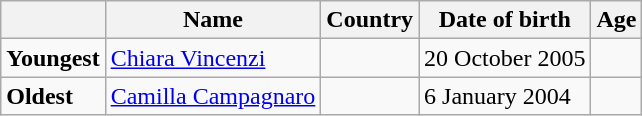<table class="wikitable">
<tr>
<th></th>
<th><strong>Name</strong></th>
<th><strong>Country</strong></th>
<th><strong>Date of birth</strong></th>
<th><strong>Age</strong></th>
</tr>
<tr>
<td><strong>Youngest</strong></td>
<td><a href='#'>Chiara Vincenzi</a></td>
<td></td>
<td>20 October 2005</td>
<td></td>
</tr>
<tr>
<td><strong>Oldest</strong></td>
<td><a href='#'>Camilla Campagnaro</a></td>
<td></td>
<td>6 January 2004</td>
<td></td>
</tr>
</table>
